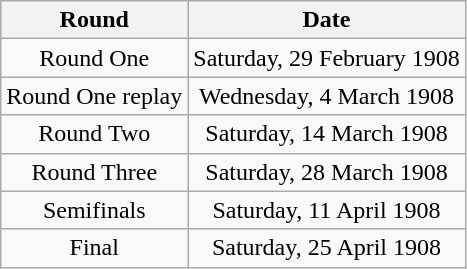<table class="wikitable" style="text-align: center">
<tr>
<th>Round</th>
<th>Date</th>
</tr>
<tr>
<td>Round One</td>
<td>Saturday, 29 February 1908</td>
</tr>
<tr>
<td>Round One replay</td>
<td>Wednesday, 4 March 1908</td>
</tr>
<tr>
<td>Round Two</td>
<td>Saturday, 14 March 1908</td>
</tr>
<tr>
<td>Round Three</td>
<td>Saturday, 28 March 1908</td>
</tr>
<tr>
<td>Semifinals</td>
<td>Saturday, 11 April 1908</td>
</tr>
<tr>
<td>Final</td>
<td>Saturday, 25 April 1908</td>
</tr>
</table>
